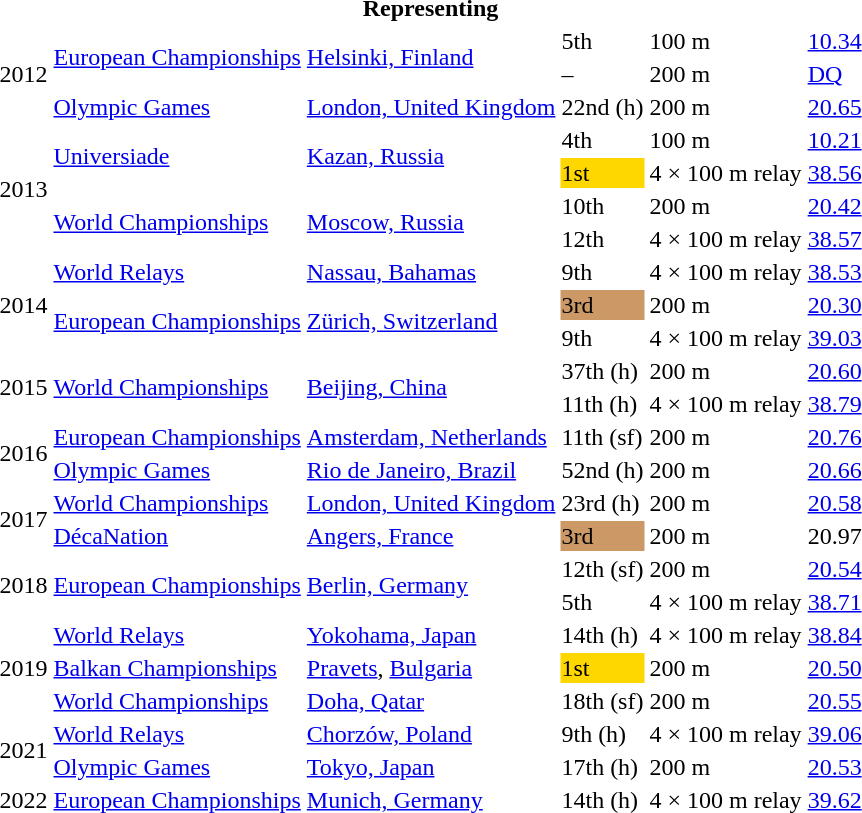<table>
<tr>
<th colspan="6">Representing </th>
</tr>
<tr>
<td rowspan=3>2012</td>
<td rowspan=2><a href='#'>European Championships</a></td>
<td rowspan=2><a href='#'>Helsinki, Finland</a></td>
<td>5th</td>
<td>100 m</td>
<td><a href='#'>10.34</a></td>
</tr>
<tr>
<td>–</td>
<td>200 m</td>
<td><a href='#'>DQ</a></td>
</tr>
<tr>
<td><a href='#'>Olympic Games</a></td>
<td><a href='#'>London, United Kingdom</a></td>
<td>22nd (h)</td>
<td>200 m</td>
<td><a href='#'>20.65</a></td>
</tr>
<tr>
<td rowspan=4>2013</td>
<td rowspan=2><a href='#'>Universiade</a></td>
<td rowspan=2><a href='#'>Kazan, Russia</a></td>
<td>4th</td>
<td>100 m</td>
<td><a href='#'>10.21</a></td>
</tr>
<tr>
<td bgcolor=gold>1st</td>
<td>4 × 100 m relay</td>
<td><a href='#'>38.56</a></td>
</tr>
<tr>
<td rowspan=2><a href='#'>World Championships</a></td>
<td rowspan=2><a href='#'>Moscow, Russia</a></td>
<td>10th</td>
<td>200 m</td>
<td><a href='#'>20.42</a></td>
</tr>
<tr>
<td>12th</td>
<td>4 × 100 m relay</td>
<td><a href='#'>38.57</a></td>
</tr>
<tr>
<td rowspan=3>2014</td>
<td><a href='#'>World Relays</a></td>
<td><a href='#'>Nassau, Bahamas</a></td>
<td>9th</td>
<td>4 × 100 m relay</td>
<td><a href='#'>38.53</a></td>
</tr>
<tr>
<td rowspan=2><a href='#'>European Championships</a></td>
<td rowspan=2><a href='#'>Zürich, Switzerland</a></td>
<td bgcolor="cc9966">3rd</td>
<td>200 m</td>
<td><a href='#'>20.30</a></td>
</tr>
<tr>
<td>9th</td>
<td>4 × 100 m relay</td>
<td><a href='#'>39.03</a></td>
</tr>
<tr>
<td rowspan=2>2015</td>
<td rowspan=2><a href='#'>World Championships</a></td>
<td rowspan=2><a href='#'>Beijing, China</a></td>
<td>37th (h)</td>
<td>200 m</td>
<td><a href='#'>20.60</a></td>
</tr>
<tr>
<td>11th (h)</td>
<td>4 × 100 m relay</td>
<td><a href='#'>38.79</a></td>
</tr>
<tr>
<td rowspan=2>2016</td>
<td><a href='#'>European Championships</a></td>
<td><a href='#'>Amsterdam, Netherlands</a></td>
<td>11th (sf)</td>
<td>200 m</td>
<td><a href='#'>20.76</a></td>
</tr>
<tr>
<td><a href='#'>Olympic Games</a></td>
<td><a href='#'>Rio de Janeiro, Brazil</a></td>
<td>52nd (h)</td>
<td>200 m</td>
<td><a href='#'>20.66</a></td>
</tr>
<tr>
<td rowspan=2>2017</td>
<td><a href='#'>World Championships</a></td>
<td><a href='#'>London, United Kingdom</a></td>
<td>23rd (h)</td>
<td>200 m</td>
<td><a href='#'>20.58</a></td>
</tr>
<tr>
<td><a href='#'>DécaNation</a></td>
<td><a href='#'>Angers, France</a></td>
<td bgcolor="cc9966">3rd</td>
<td>200 m</td>
<td>20.97</td>
</tr>
<tr>
<td rowspan=2>2018</td>
<td rowspan=2><a href='#'>European Championships</a></td>
<td rowspan=2><a href='#'>Berlin, Germany</a></td>
<td>12th (sf)</td>
<td>200 m</td>
<td><a href='#'>20.54</a></td>
</tr>
<tr>
<td>5th</td>
<td>4 × 100 m relay</td>
<td><a href='#'>38.71</a></td>
</tr>
<tr>
<td rowspan=3>2019</td>
<td><a href='#'>World Relays</a></td>
<td><a href='#'>Yokohama, Japan</a></td>
<td>14th (h)</td>
<td>4 × 100 m relay</td>
<td><a href='#'>38.84</a></td>
</tr>
<tr>
<td><a href='#'>Balkan Championships</a></td>
<td><a href='#'>Pravets</a>, <a href='#'>Bulgaria</a></td>
<td bgcolor=gold>1st</td>
<td>200 m</td>
<td><a href='#'>20.50</a></td>
</tr>
<tr>
<td><a href='#'>World Championships</a></td>
<td><a href='#'>Doha, Qatar</a></td>
<td>18th (sf)</td>
<td>200 m</td>
<td><a href='#'>20.55</a></td>
</tr>
<tr>
<td rowspan=2>2021</td>
<td><a href='#'>World Relays</a></td>
<td><a href='#'>Chorzów, Poland</a></td>
<td>9th (h)</td>
<td>4 × 100 m relay</td>
<td><a href='#'>39.06</a></td>
</tr>
<tr>
<td><a href='#'>Olympic Games</a></td>
<td><a href='#'>Tokyo, Japan</a></td>
<td>17th (h)</td>
<td>200 m</td>
<td><a href='#'>20.53</a></td>
</tr>
<tr>
<td>2022</td>
<td><a href='#'>European Championships</a></td>
<td><a href='#'>Munich, Germany</a></td>
<td>14th (h)</td>
<td>4 × 100 m relay</td>
<td><a href='#'>39.62</a></td>
</tr>
</table>
